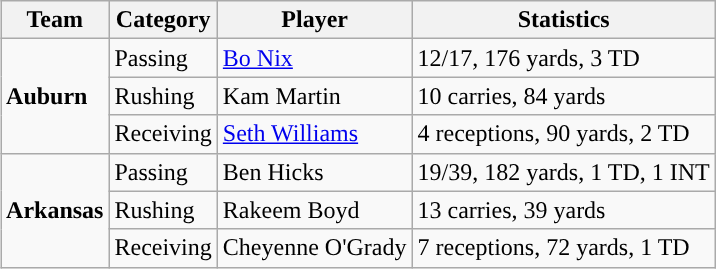<table class="wikitable" style="float: right;">
<tr>
<th>Team</th>
<th>Category</th>
<th>Player</th>
<th>Statistics</th>
</tr>
<tr>
<td rowspan=3><strong>Auburn</strong></td>
<td>Passing</td>
<td><a href='#'>Bo Nix</a></td>
<td>12/17, 176 yards, 3 TD</td>
</tr>
<tr>
<td>Rushing</td>
<td>Kam Martin</td>
<td>10 carries, 84 yards</td>
</tr>
<tr>
<td>Receiving</td>
<td><a href='#'>Seth Williams</a></td>
<td>4 receptions, 90 yards, 2 TD</td>
</tr>
<tr>
<td rowspan=3><strong>Arkansas</strong></td>
<td>Passing</td>
<td>Ben Hicks</td>
<td>19/39, 182 yards, 1 TD, 1 INT</td>
</tr>
<tr>
<td>Rushing</td>
<td>Rakeem Boyd</td>
<td>13 carries, 39 yards</td>
</tr>
<tr>
<td>Receiving</td>
<td>Cheyenne O'Grady</td>
<td>7 receptions, 72 yards, 1 TD</td>
</tr>
</table>
